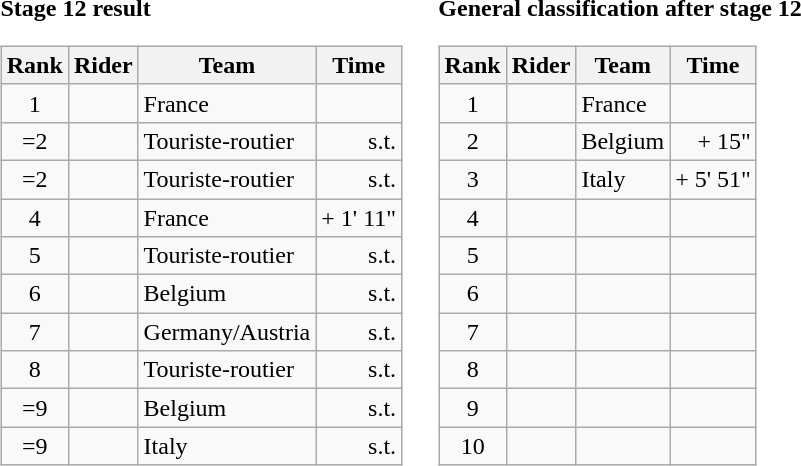<table>
<tr>
<td><strong>Stage 12 result</strong><br><table class="wikitable">
<tr>
<th scope="col">Rank</th>
<th scope="col">Rider</th>
<th scope="col">Team</th>
<th scope="col">Time</th>
</tr>
<tr>
<td style="text-align:center;">1</td>
<td></td>
<td>France</td>
<td style="text-align:right;"></td>
</tr>
<tr>
<td style="text-align:center;">=2</td>
<td></td>
<td>Touriste-routier</td>
<td style="text-align:right;">s.t.</td>
</tr>
<tr>
<td style="text-align:center;">=2</td>
<td></td>
<td>Touriste-routier</td>
<td style="text-align:right;">s.t.</td>
</tr>
<tr>
<td style="text-align:center;">4</td>
<td></td>
<td>France</td>
<td style="text-align:right;">+ 1' 11"</td>
</tr>
<tr>
<td style="text-align:center;">5</td>
<td></td>
<td>Touriste-routier</td>
<td style="text-align:right;">s.t.</td>
</tr>
<tr>
<td style="text-align:center;">6</td>
<td></td>
<td>Belgium</td>
<td style="text-align:right;">s.t.</td>
</tr>
<tr>
<td style="text-align:center;">7</td>
<td></td>
<td>Germany/Austria</td>
<td style="text-align:right;">s.t.</td>
</tr>
<tr>
<td style="text-align:center;">8</td>
<td></td>
<td>Touriste-routier</td>
<td style="text-align:right;">s.t.</td>
</tr>
<tr>
<td style="text-align:center;">=9</td>
<td></td>
<td>Belgium</td>
<td style="text-align:right;">s.t.</td>
</tr>
<tr>
<td style="text-align:center;">=9</td>
<td></td>
<td>Italy</td>
<td style="text-align:right;">s.t.</td>
</tr>
</table>
</td>
<td></td>
<td><strong>General classification after stage 12</strong><br><table class="wikitable">
<tr>
<th scope="col">Rank</th>
<th scope="col">Rider</th>
<th scope="col">Team</th>
<th scope="col">Time</th>
</tr>
<tr>
<td style="text-align:center;">1</td>
<td></td>
<td>France</td>
<td style="text-align:right;"></td>
</tr>
<tr>
<td style="text-align:center;">2</td>
<td></td>
<td>Belgium</td>
<td style="text-align:right;">+ 15"</td>
</tr>
<tr>
<td style="text-align:center;">3</td>
<td></td>
<td>Italy</td>
<td style="text-align:right;">+ 5' 51"</td>
</tr>
<tr>
<td style="text-align:center;">4</td>
<td></td>
<td></td>
<td></td>
</tr>
<tr>
<td style="text-align:center;">5</td>
<td></td>
<td></td>
<td></td>
</tr>
<tr>
<td style="text-align:center;">6</td>
<td></td>
<td></td>
<td></td>
</tr>
<tr>
<td style="text-align:center;">7</td>
<td></td>
<td></td>
<td></td>
</tr>
<tr>
<td style="text-align:center;">8</td>
<td></td>
<td></td>
<td></td>
</tr>
<tr>
<td style="text-align:center;">9</td>
<td></td>
<td></td>
<td></td>
</tr>
<tr>
<td style="text-align:center;">10</td>
<td></td>
<td></td>
<td></td>
</tr>
</table>
</td>
</tr>
</table>
